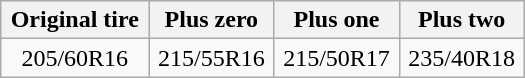<table class="wikitable" style="text-align:center; width: 350px;">
<tr>
<th>Original tire</th>
<th>Plus zero</th>
<th>Plus one</th>
<th>Plus two</th>
</tr>
<tr>
<td>205/60R16</td>
<td>215/55R16</td>
<td>215/50R17</td>
<td>235/40R18</td>
</tr>
</table>
